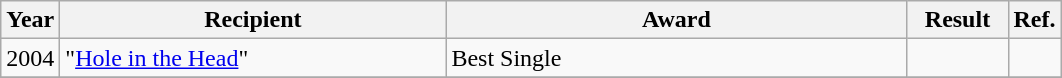<table class="wikitable">
<tr>
<th>Year</th>
<th width="250">Recipient</th>
<th width="300">Award</th>
<th width="60">Result</th>
<th>Ref.</th>
</tr>
<tr>
<td>2004</td>
<td>"<a href='#'>Hole in the Head</a>"</td>
<td>Best Single</td>
<td></td>
<td align="center"></td>
</tr>
<tr>
</tr>
</table>
